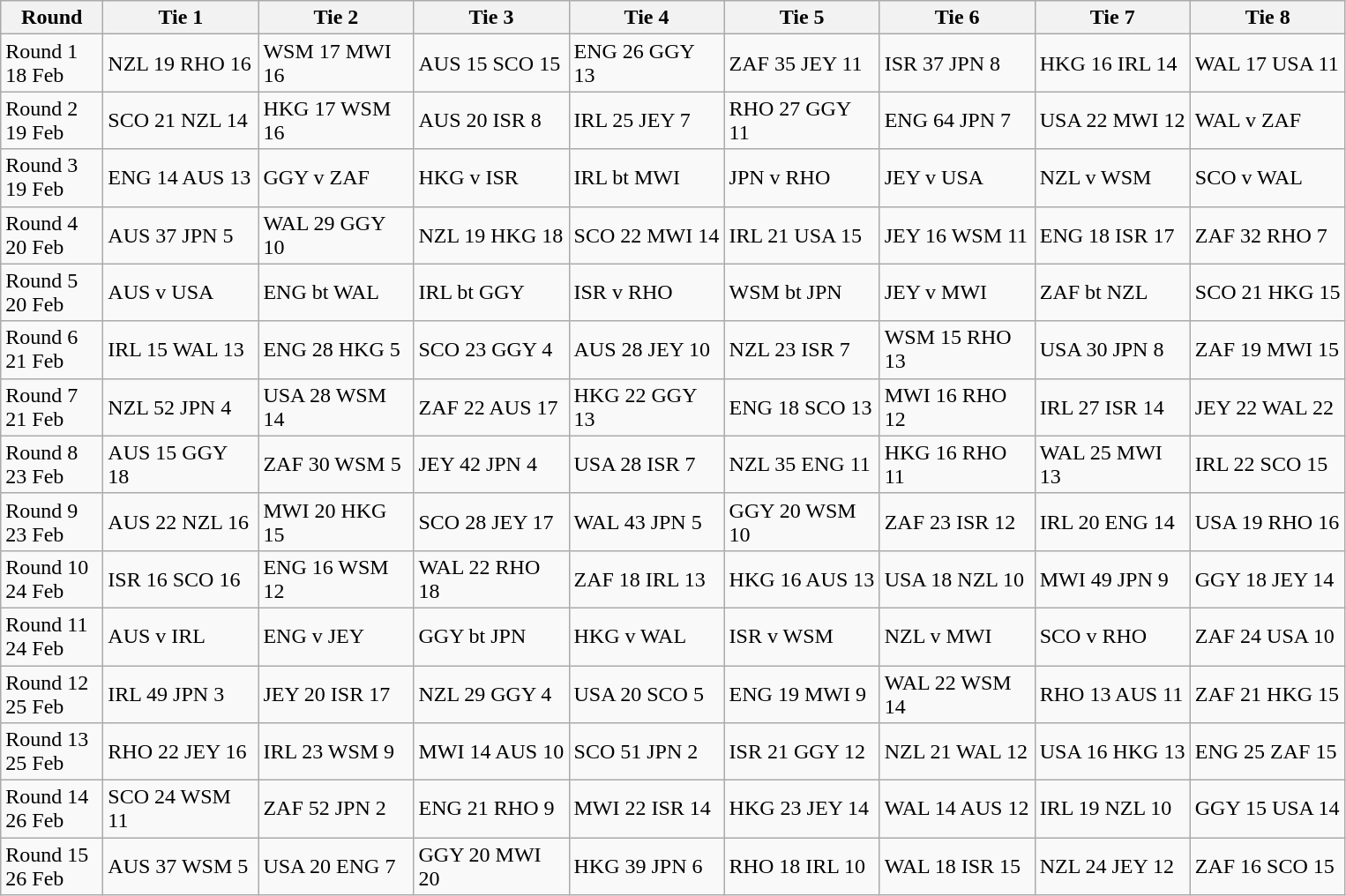<table class="wikitable" style="font-size: 100%">
<tr>
<th width=70>Round</th>
<th width=110>Tie 1</th>
<th width=110>Tie 2</th>
<th width=110>Tie 3</th>
<th width=110>Tie 4</th>
<th width=110>Tie 5</th>
<th width=110>Tie 6</th>
<th width=110>Tie 7</th>
<th width=110>Tie 8</th>
</tr>
<tr>
<td>Round 1<br>18 Feb</td>
<td>NZL 19 RHO 16</td>
<td>WSM 17 MWI 16</td>
<td>AUS 15 SCO 15</td>
<td>ENG 26 GGY 13</td>
<td>ZAF 35 JEY 11</td>
<td>ISR 37 JPN 8</td>
<td>HKG 16 IRL 14</td>
<td>WAL 17 USA 11</td>
</tr>
<tr>
<td>Round 2<br>19 Feb</td>
<td>SCO 21 NZL 14</td>
<td>HKG 17 WSM 16</td>
<td>AUS 20 ISR 8</td>
<td>IRL 25 JEY 7</td>
<td>RHO 27 GGY 11</td>
<td>ENG 64 JPN 7</td>
<td>USA 22 MWI 12</td>
<td>WAL v ZAF</td>
</tr>
<tr>
<td>Round 3<br>19 Feb</td>
<td>ENG 14 AUS 13</td>
<td>GGY v ZAF</td>
<td>HKG v ISR</td>
<td>IRL bt MWI</td>
<td>JPN v RHO</td>
<td>JEY v USA</td>
<td>NZL v WSM</td>
<td>SCO v WAL</td>
</tr>
<tr>
<td>Round 4<br>20 Feb</td>
<td>AUS 37 JPN 5</td>
<td>WAL 29 GGY 10</td>
<td>NZL 19 HKG 18</td>
<td>SCO 22 MWI 14</td>
<td>IRL 21 USA 15</td>
<td>JEY 16 WSM 11</td>
<td>ENG 18 ISR 17</td>
<td>ZAF 32 RHO 7</td>
</tr>
<tr>
<td>Round 5<br>20 Feb</td>
<td>AUS v USA</td>
<td>ENG bt WAL</td>
<td>IRL bt GGY</td>
<td>ISR v RHO</td>
<td>WSM bt JPN</td>
<td>JEY v MWI</td>
<td>ZAF bt NZL</td>
<td>SCO 21 HKG 15</td>
</tr>
<tr>
<td>Round 6<br>21 Feb</td>
<td>IRL 15 WAL 13</td>
<td>ENG 28 HKG 5</td>
<td>SCO 23 GGY 4</td>
<td>AUS 28 JEY 10</td>
<td>NZL 23 ISR 7</td>
<td>WSM 15 RHO 13</td>
<td>USA 30 JPN 8</td>
<td>ZAF 19 MWI 15</td>
</tr>
<tr>
<td>Round 7<br>21 Feb</td>
<td>NZL 52 JPN 4</td>
<td>USA 28 WSM 14</td>
<td>ZAF 22 AUS 17</td>
<td>HKG 22 GGY 13</td>
<td>ENG 18 SCO 13</td>
<td>MWI 16 RHO 12</td>
<td>IRL 27 ISR 14</td>
<td>JEY 22 WAL 22</td>
</tr>
<tr>
<td>Round 8<br>23 Feb</td>
<td>AUS 15 GGY 18</td>
<td>ZAF 30 WSM 5</td>
<td>JEY 42 JPN 4</td>
<td>USA 28 ISR 7</td>
<td>NZL 35 ENG 11</td>
<td>HKG 16 RHO 11</td>
<td>WAL 25 MWI 13</td>
<td>IRL 22 SCO 15</td>
</tr>
<tr>
<td>Round 9<br>23 Feb</td>
<td>AUS 22 NZL 16</td>
<td>MWI 20 HKG 15</td>
<td>SCO 28 JEY 17</td>
<td>WAL 43 JPN 5</td>
<td>GGY 20 WSM 10</td>
<td>ZAF 23 ISR 12</td>
<td>IRL 20 ENG 14</td>
<td>USA 19 RHO 16</td>
</tr>
<tr>
<td>Round 10<br>24 Feb</td>
<td>ISR 16 SCO 16</td>
<td>ENG 16 WSM 12</td>
<td>WAL 22 RHO 18</td>
<td>ZAF 18 IRL 13</td>
<td>HKG 16 AUS 13</td>
<td>USA 18 NZL 10</td>
<td>MWI 49 JPN 9</td>
<td>GGY 18 JEY 14</td>
</tr>
<tr>
<td>Round 11<br>24 Feb</td>
<td>AUS v IRL</td>
<td>ENG v JEY</td>
<td>GGY bt JPN</td>
<td>HKG v WAL</td>
<td>ISR v WSM</td>
<td>NZL v MWI</td>
<td>SCO v RHO</td>
<td>ZAF 24 USA 10</td>
</tr>
<tr>
<td>Round 12<br>25 Feb</td>
<td>IRL 49 JPN 3</td>
<td>JEY 20 ISR 17</td>
<td>NZL 29 GGY 4</td>
<td>USA 20 SCO 5</td>
<td>ENG 19 MWI 9</td>
<td>WAL 22 WSM 14</td>
<td>RHO 13 AUS 11</td>
<td>ZAF 21 HKG 15</td>
</tr>
<tr>
<td>Round 13<br>25 Feb</td>
<td>RHO 22 JEY 16</td>
<td>IRL 23 WSM 9</td>
<td>MWI 14 AUS 10</td>
<td>SCO 51 JPN 2</td>
<td>ISR 21 GGY 12</td>
<td>NZL 21 WAL 12</td>
<td>USA 16 HKG 13</td>
<td>ENG 25 ZAF 15</td>
</tr>
<tr>
<td>Round 14<br>26 Feb</td>
<td>SCO 24 WSM 11</td>
<td>ZAF 52 JPN 2</td>
<td>ENG 21 RHO 9</td>
<td>MWI 22 ISR 14</td>
<td>HKG 23 JEY 14</td>
<td>WAL 14 AUS 12</td>
<td>IRL 19 NZL 10</td>
<td>GGY 15 USA 14</td>
</tr>
<tr>
<td>Round 15<br>26 Feb</td>
<td>AUS 37 WSM 5</td>
<td>USA 20 ENG 7</td>
<td>GGY 20 MWI 20</td>
<td>HKG 39 JPN 6</td>
<td>RHO 18 IRL 10</td>
<td>WAL 18 ISR 15</td>
<td>NZL 24 JEY 12</td>
<td>ZAF 16 SCO 15</td>
</tr>
</table>
